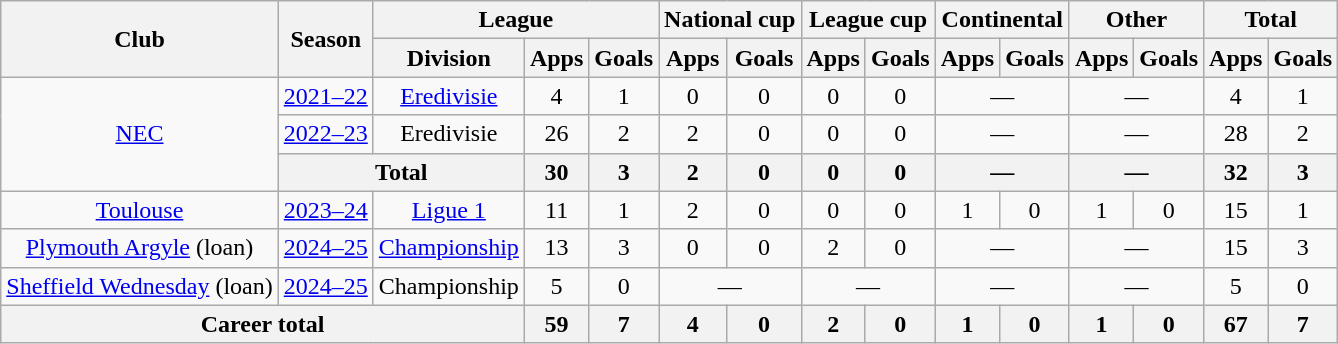<table class="wikitable" style="text-align:center">
<tr>
<th rowspan="2">Club</th>
<th rowspan="2">Season</th>
<th colspan="3">League</th>
<th colspan="2">National cup</th>
<th colspan="2">League cup</th>
<th colspan="2">Continental</th>
<th colspan="2">Other</th>
<th colspan="2">Total</th>
</tr>
<tr>
<th>Division</th>
<th>Apps</th>
<th>Goals</th>
<th>Apps</th>
<th>Goals</th>
<th>Apps</th>
<th>Goals</th>
<th>Apps</th>
<th>Goals</th>
<th>Apps</th>
<th>Goals</th>
<th>Apps</th>
<th>Goals</th>
</tr>
<tr>
<td rowspan="3"><a href='#'>NEC</a></td>
<td><a href='#'>2021–22</a></td>
<td><a href='#'>Eredivisie</a></td>
<td>4</td>
<td>1</td>
<td>0</td>
<td>0</td>
<td>0</td>
<td>0</td>
<td colspan="2">—</td>
<td colspan="2">—</td>
<td>4</td>
<td>1</td>
</tr>
<tr>
<td><a href='#'>2022–23</a></td>
<td>Eredivisie</td>
<td>26</td>
<td>2</td>
<td>2</td>
<td>0</td>
<td>0</td>
<td>0</td>
<td colspan="2">—</td>
<td colspan="2">—</td>
<td>28</td>
<td>2</td>
</tr>
<tr>
<th colspan="2">Total</th>
<th>30</th>
<th>3</th>
<th>2</th>
<th>0</th>
<th>0</th>
<th>0</th>
<th colspan="2">—</th>
<th colspan="2">—</th>
<th>32</th>
<th>3</th>
</tr>
<tr>
<td><a href='#'>Toulouse</a></td>
<td><a href='#'>2023–24</a></td>
<td><a href='#'>Ligue 1</a></td>
<td>11</td>
<td>1</td>
<td>2</td>
<td>0</td>
<td>0</td>
<td>0</td>
<td>1</td>
<td>0</td>
<td>1</td>
<td>0</td>
<td>15</td>
<td>1</td>
</tr>
<tr>
<td><a href='#'>Plymouth Argyle</a> (loan)</td>
<td><a href='#'>2024–25</a></td>
<td><a href='#'>Championship</a></td>
<td>13</td>
<td>3</td>
<td>0</td>
<td>0</td>
<td>2</td>
<td>0</td>
<td colspan="2">—</td>
<td colspan="2">—</td>
<td>15</td>
<td>3</td>
</tr>
<tr>
<td><a href='#'>Sheffield Wednesday</a> (loan)</td>
<td><a href='#'>2024–25</a></td>
<td>Championship</td>
<td>5</td>
<td>0</td>
<td colspan="2">—</td>
<td colspan="2">—</td>
<td colspan="2">—</td>
<td colspan="2">—</td>
<td>5</td>
<td>0</td>
</tr>
<tr>
<th colspan="3">Career total</th>
<th>59</th>
<th>7</th>
<th>4</th>
<th>0</th>
<th>2</th>
<th>0</th>
<th>1</th>
<th>0</th>
<th>1</th>
<th>0</th>
<th>67</th>
<th>7</th>
</tr>
</table>
